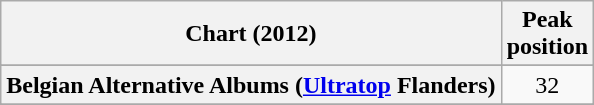<table class="wikitable sortable plainrowheaders">
<tr>
<th scope="col">Chart (2012)</th>
<th scope="col">Peak<br>position</th>
</tr>
<tr>
</tr>
<tr>
<th scope="row">Belgian Alternative Albums (<a href='#'>Ultratop</a> Flanders)</th>
<td align="center">32</td>
</tr>
<tr>
</tr>
<tr>
</tr>
<tr>
</tr>
<tr>
</tr>
<tr>
</tr>
</table>
